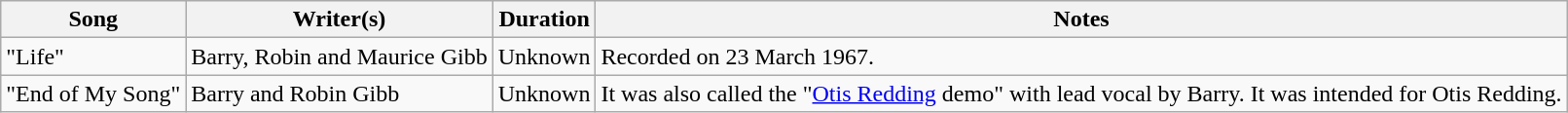<table class="wikitable">
<tr>
<th>Song</th>
<th>Writer(s)</th>
<th>Duration</th>
<th>Notes</th>
</tr>
<tr>
<td>"Life"</td>
<td>Barry, Robin and Maurice Gibb</td>
<td>Unknown</td>
<td>Recorded on 23 March 1967.</td>
</tr>
<tr>
<td>"End of My Song"</td>
<td>Barry and Robin Gibb</td>
<td>Unknown</td>
<td>It was also called the "<a href='#'>Otis Redding</a> demo" with lead vocal by Barry. It was intended for Otis Redding.</td>
</tr>
</table>
